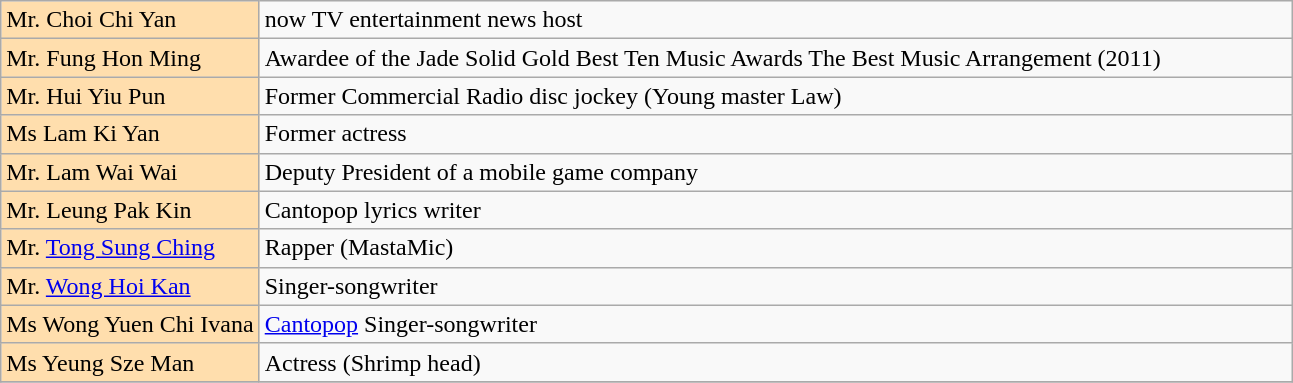<table class="wikitable">
<tr>
<td style="background: #ffdead" width="20%">Mr. Choi Chi Yan</td>
<td>now TV entertainment news host</td>
</tr>
<tr>
<td style="background: #ffdead" width="20%">Mr. Fung Hon Ming</td>
<td>Awardee of the Jade Solid Gold Best Ten Music Awards The Best Music Arrangement (2011)</td>
</tr>
<tr>
<td style="background: #ffdead" width="20%">Mr. Hui Yiu Pun</td>
<td>Former Commercial Radio disc jockey (Young master Law)</td>
</tr>
<tr>
<td style="background: #ffdead" width="20%">Ms Lam Ki Yan</td>
<td>Former actress</td>
</tr>
<tr>
<td style="background: #ffdead" width="20%">Mr. Lam Wai Wai</td>
<td>Deputy President of a mobile game company</td>
</tr>
<tr>
<td style="background: #ffdead" width="20%">Mr. Leung Pak Kin</td>
<td>Cantopop lyrics writer</td>
</tr>
<tr>
<td style="background: #ffdead" width="20%">Mr. <a href='#'>Tong Sung Ching</a></td>
<td>Rapper (MastaMic)</td>
</tr>
<tr>
<td style="background: #ffdead" width="20%">Mr. <a href='#'>Wong Hoi Kan</a></td>
<td>Singer-songwriter</td>
</tr>
<tr>
<td style="background: #ffdead" width="20%">Ms Wong Yuen Chi Ivana</td>
<td><a href='#'>Cantopop</a> Singer-songwriter</td>
</tr>
<tr>
<td style="background: #ffdead" width="20%">Ms Yeung Sze Man</td>
<td>Actress (Shrimp head)</td>
</tr>
<tr>
</tr>
</table>
